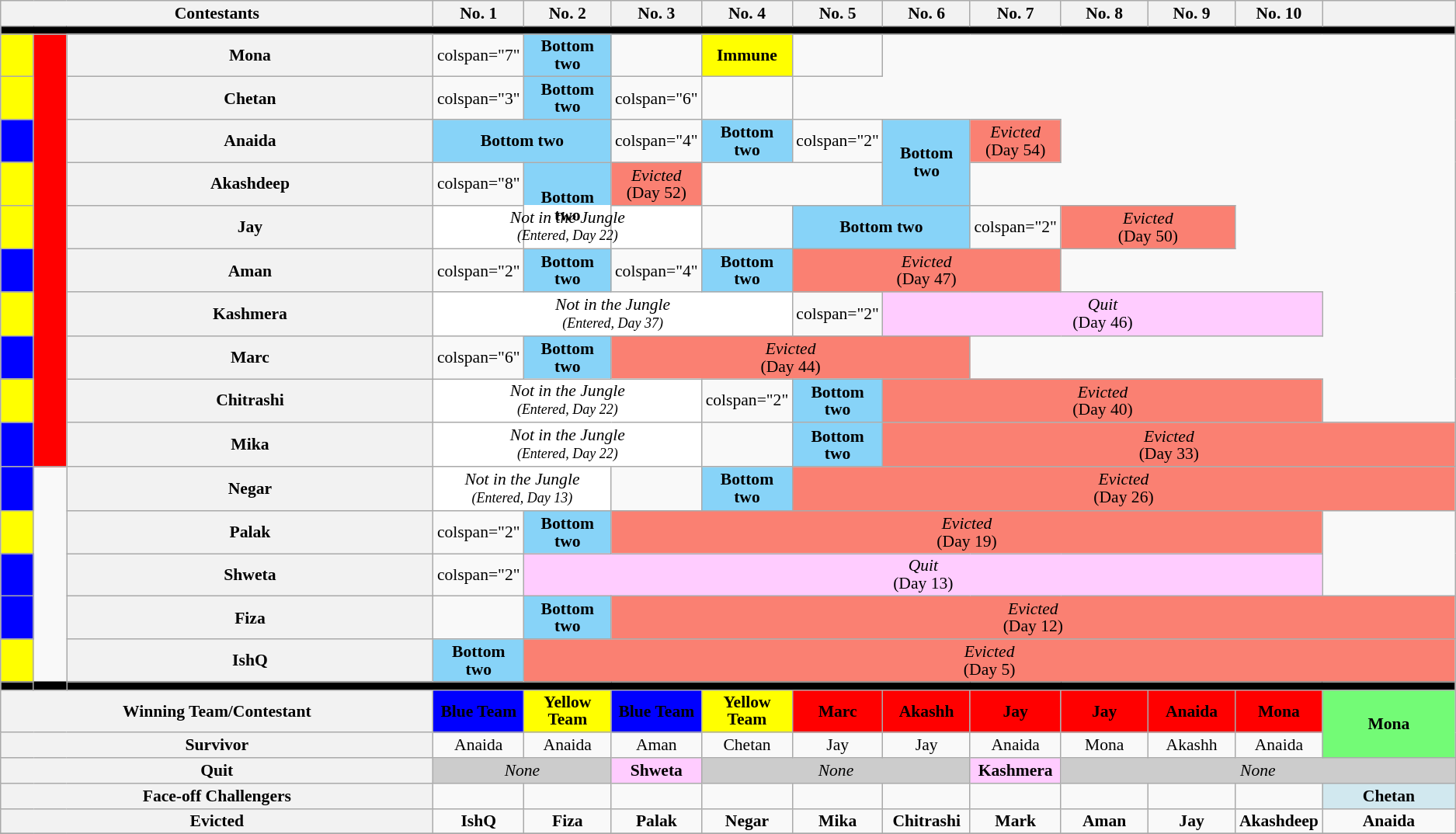<table class="wikitable" style="text-align:center; font-size:90%; line-height:15px;">
<tr>
<th colspan=4>Contestants</th>
<th rowspan="1" style="width: 6%;">No. 1</th>
<th rowspan="1" style="width: 6%;">No. 2</th>
<th rowspan="1" style="width: 6%;">No. 3</th>
<th rowspan="1" style="width: 6%;">No. 4</th>
<th rowspan="1" style="width: 6%;">No. 5</th>
<th rowspan="1" style="width: 6%;">No. 6</th>
<th rowspan="1" style="width: 6%;">No. 7</th>
<th rowspan="1" style="width: 6%;">No. 8</th>
<th rowspan="1" style="width: 6%;">No. 9</th>
<th rowspan="1" style="width: 6%;">No. 10</th>
<th></th>
</tr>
<tr>
<th style="background:#000000;" colspan="15"></th>
</tr>
<tr>
<td style="background:yellow;"></td>
<td colspan=2 rowspan=10 style="background:red;"></td>
<th>Mona</th>
<td>colspan="7" </td>
<td style="background:#87D3F8"><strong>Bottom two</strong></td>
<td></td>
<td style="background:yellow;"><strong>Immune</strong></td>
<td></td>
</tr>
<tr>
<td style="background:yellow;"></td>
<th>Chetan</th>
<td>colspan="3"  </td>
<td style="background:#87D3F8"><strong>Bottom two</strong></td>
<td>colspan="6" </td>
<td></td>
</tr>
<tr>
<td style="background:blue;"></td>
<th>Anaida</th>
<td colspan="2" style="background:#87D3F8"><strong>Bottom two</strong></td>
<td>colspan="4" </td>
<td style="background:#87D3F8"><strong>Bottom two</strong></td>
<td>colspan="2" </td>
<td rowspan="2" style="background:#87D3F8"><strong>Bottom two</strong></td>
<td style="background:#FA8072; text-align:center"><em>Evicted</em><br>(Day 54)</td>
</tr>
<tr>
<td style="background:yellow;"></td>
<th>Akashdeep</th>
<td>colspan="8" </td>
<td rowspan="2" style="background:#87D3F8"><strong>Bottom two</strong></td>
<td style="background:#FA8072; text-align:center" colspan="1"><em>Evicted</em><br>(Day 52)</td>
</tr>
<tr>
<td style="background:yellow;"></td>
<th>Jay</th>
<td style="text-align:center; background:#FFFFFF;" colspan="3" style="background:#ccc;"><em>Not in the Jungle</em><br><em><small>(Entered, Day 22)</small></em></td>
<td></td>
<td colspan="2" style="background:#87D3F8"><strong>Bottom two</strong></td>
<td>colspan="2" </td>
<td style="background:#FA8072; text-align:center" colspan="2"><em>Evicted</em><br>(Day 50)</td>
</tr>
<tr>
<td style="background:blue;"></td>
<th>Aman</th>
<td>colspan="2" </td>
<td style="background:#87D3F8"><strong>Bottom two</strong></td>
<td>colspan="4" </td>
<td style="background:#87D3F8"><strong>Bottom two</strong></td>
<td style="background:#FA8072; text-align:center" colspan="3"><em>Evicted</em><br>(Day 47)</td>
</tr>
<tr>
<td style="background:yellow;"></td>
<th>Kashmera</th>
<td style="text-align:center; background:#FFFFFF;" colspan="4" style="background:#ccc;"><em>Not in the Jungle</em><br><em><small>(Entered, Day 37)</small></em></td>
<td>colspan="2" </td>
<td style="background:#FFCCFF; text-align:center" colspan="5"><em>Quit</em><br>(Day 46)</td>
</tr>
<tr>
<td style="background:blue;"></td>
<th>Marc</th>
<td>colspan="6" </td>
<td style="background:#87D3F8"><strong>Bottom two</strong></td>
<td style="background:#FA8072; text-align:center" colspan="4"><em>Evicted</em><br>(Day 44)</td>
</tr>
<tr>
<td style="background:yellow;"></td>
<th>Chitrashi</th>
<td style="text-align:center; background:#FFFFFF;" colspan="3" style="background:#ccc;"><em>Not in the Jungle</em><br><em><small>(Entered, Day 22)</small></em></td>
<td>colspan="2" </td>
<td style="background:#87D3F8"><strong>Bottom two</strong></td>
<td style="background:#FA8072; text-align:center" colspan="5"><em>Evicted</em><br>(Day 40)</td>
</tr>
<tr>
<td style="background:blue;"></td>
<th>Mika</th>
<td style="text-align:center; background:#FFFFFF;" colspan="3" style="background:#ccc;"><em>Not in the Jungle</em><br><em><small>(Entered, Day 22)</small></em></td>
<td></td>
<td style="background:#87D3F8"><strong>Bottom two</strong></td>
<td style="background:#FA8072; text-align:center" colspan="6"><em>Evicted</em><br>(Day 33)</td>
</tr>
<tr>
<td style="background:blue;"></td>
<td rowspan=6 colspan=2 style="background:"silver;"></td>
<th>Negar</th>
<td style="text-align:center; background:#FFFFFF;" colspan="2" style="background:#ccc;"><em>Not in the Jungle</em><br><em><small>(Entered, Day 13)</small></em></td>
<td></td>
<td style="background:#87D3F8"><strong>Bottom two</strong></td>
<td style="background:#FA8072; text-align:center" colspan="7"><em>Evicted</em><br>(Day 26)</td>
</tr>
<tr>
<td style="background:yellow;"></td>
<th>Palak</th>
<td>colspan="2" </td>
<td style="background:#87D3F8"><strong>Bottom two</strong></td>
<td style="background:#FA8072; text-align:center" colspan="8"><em>Evicted</em><br>(Day 19)</td>
</tr>
<tr>
<td style="background:blue;"></td>
<th>Shweta</th>
<td>colspan="2" </td>
<td style="background:#FFCCFF; text-align:center" colspan="9"><em>Quit</em><br>(Day 13)</td>
</tr>
<tr>
<td style="background:blue;"></td>
<th>Fiza</th>
<td></td>
<td style="background:#87D3F8"><strong>Bottom two</strong></td>
<td style="background:#FA8072; text-align:center" colspan="9"><em>Evicted</em><br>(Day 12)</td>
</tr>
<tr>
<td style="background:yellow;"></td>
<th>IshQ</th>
<td style="background:#87D3F8"><strong>Bottom two</strong></td>
<td style="background:#FA8072; text-align:center" colspan="10"><em>Evicted</em><br>(Day 5)</td>
</tr>
<tr>
<th style="background:#000000;" colspan="15"></th>
</tr>
<tr>
<th colspan="4">Winning Team/Contestant</th>
<td style="background:Blue;"><strong>Blue Team</strong></td>
<td style="background:Yellow;"><strong>Yellow Team</strong></td>
<td style="background:Blue;"><strong>Blue Team </strong></td>
<td style="background:Yellow;"><strong>Yellow Team</strong></td>
<td style="background:Red;"><strong>Marc</strong></td>
<td style="background:Red;"><strong>Akashh</strong></td>
<td style="background:Red;"><strong>Jay</strong></td>
<td style="background:Red;"><strong>Jay</strong></td>
<td style="background:Red;"><strong>Anaida</strong></td>
<td style="background:Red;"><strong>Mona</strong></td>
<td style="background:#73FB76;" rowspan="2"><strong>Mona</strong></td>
</tr>
<tr>
<th colspan=4>Survivor</th>
<td>Anaida</td>
<td>Anaida</td>
<td>Aman</td>
<td>Chetan</td>
<td>Jay</td>
<td>Jay</td>
<td>Anaida</td>
<td>Mona</td>
<td>Akashh</td>
<td>Anaida</td>
</tr>
<tr>
<th colspan="4">Quit</th>
<td colspan="2" style="background:#ccc;"><em>None</em></td>
<td style="background:#FFCCFF;"><strong>Shweta</strong></td>
<td colspan="3" style="background:#ccc;"><em>None</em></td>
<td style="background:#FFCCFF;"><strong>Kashmera</strong></td>
<td colspan="4" style="background:#ccc;"><em>None</em></td>
</tr>
<tr>
<th colspan=4>Face-off Challengers</th>
<td></td>
<td></td>
<td></td>
<td></td>
<td></td>
<td></td>
<td></td>
<td></td>
<td></td>
<td></td>
<td style="background:#D1E8EF"><strong>Chetan</strong></td>
</tr>
<tr>
<th colspan=4>Evicted</th>
<td><strong>IshQ</strong></td>
<td><strong>Fiza</strong></td>
<td><strong>Palak</strong></td>
<td><strong>Negar</strong></td>
<td><strong>Mika</strong></td>
<td><strong>Chitrashi</strong></td>
<td><strong>Mark</strong></td>
<td><strong>Aman</strong></td>
<td><strong>Jay</strong></td>
<td><strong>Akashdeep</strong></td>
<td><strong>Anaida</strong></td>
</tr>
<tr>
</tr>
</table>
